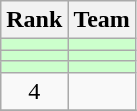<table class="wikitable">
<tr>
<th>Rank</th>
<th>Team</th>
</tr>
<tr bgcolor=#ccffcc>
<td align=center></td>
<td></td>
</tr>
<tr bgcolor=#ccffcc>
<td align=center></td>
<td></td>
</tr>
<tr bgcolor=#ccffcc>
<td align=center></td>
<td></td>
</tr>
<tr>
<td align=center>4</td>
<td></td>
</tr>
<tr>
</tr>
</table>
